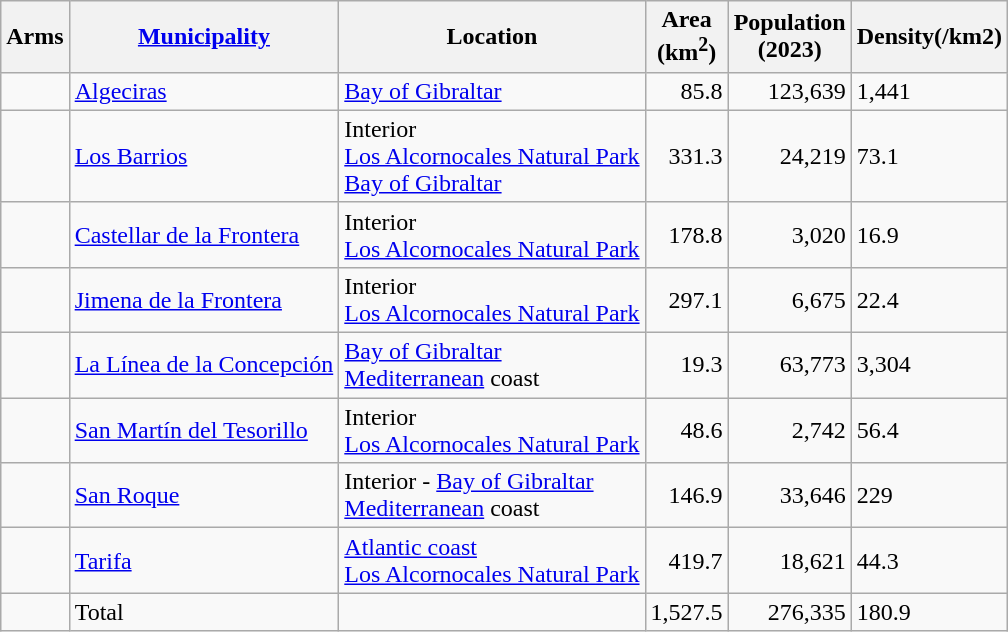<table class="wikitable">
<tr>
<th>Arms</th>
<th><a href='#'>Municipality</a></th>
<th>Location</th>
<th>Area<br>(km<sup>2</sup>)</th>
<th>Population<br>(2023)</th>
<th>Density(/km2)</th>
</tr>
<tr>
<td></td>
<td><a href='#'>Algeciras</a></td>
<td><a href='#'>Bay of Gibraltar</a></td>
<td align="right">85.8</td>
<td align="right">123,639</td>
<td>1,441</td>
</tr>
<tr>
<td></td>
<td><a href='#'>Los Barrios</a></td>
<td>Interior<br><a href='#'>Los Alcornocales Natural Park</a><br><a href='#'>Bay of Gibraltar</a></td>
<td align="right">331.3</td>
<td align="right">24,219</td>
<td>73.1</td>
</tr>
<tr>
<td></td>
<td><a href='#'>Castellar de la Frontera</a></td>
<td>Interior<br><a href='#'>Los Alcornocales Natural Park</a></td>
<td align="right">178.8</td>
<td align="right">3,020</td>
<td>16.9</td>
</tr>
<tr>
<td></td>
<td><a href='#'>Jimena de la Frontera</a></td>
<td>Interior<br><a href='#'>Los Alcornocales Natural Park</a></td>
<td align="right">297.1</td>
<td align="right">6,675</td>
<td>22.4</td>
</tr>
<tr>
<td></td>
<td><a href='#'>La Línea de la Concepción</a></td>
<td><a href='#'>Bay of Gibraltar</a><br><a href='#'>Mediterranean</a> coast</td>
<td align="right">19.3</td>
<td align="right">63,773</td>
<td>3,304</td>
</tr>
<tr>
<td></td>
<td><a href='#'>San Martín del Tesorillo</a></td>
<td>Interior<br><a href='#'>Los Alcornocales Natural Park</a></td>
<td align="right">48.6</td>
<td align="right">2,742</td>
<td>56.4</td>
</tr>
<tr>
<td></td>
<td><a href='#'>San Roque</a></td>
<td>Interior - <a href='#'>Bay of Gibraltar</a><br><a href='#'>Mediterranean</a> coast</td>
<td align="right">146.9</td>
<td align="right">33,646</td>
<td>229</td>
</tr>
<tr>
<td></td>
<td><a href='#'>Tarifa</a></td>
<td><a href='#'>Atlantic coast</a><br><a href='#'>Los Alcornocales Natural Park</a></td>
<td align="right">419.7</td>
<td align="right">18,621</td>
<td>44.3</td>
</tr>
<tr>
<td></td>
<td>Total</td>
<td> </td>
<td align="right">1,527.5</td>
<td align="right">276,335</td>
<td>180.9</td>
</tr>
</table>
